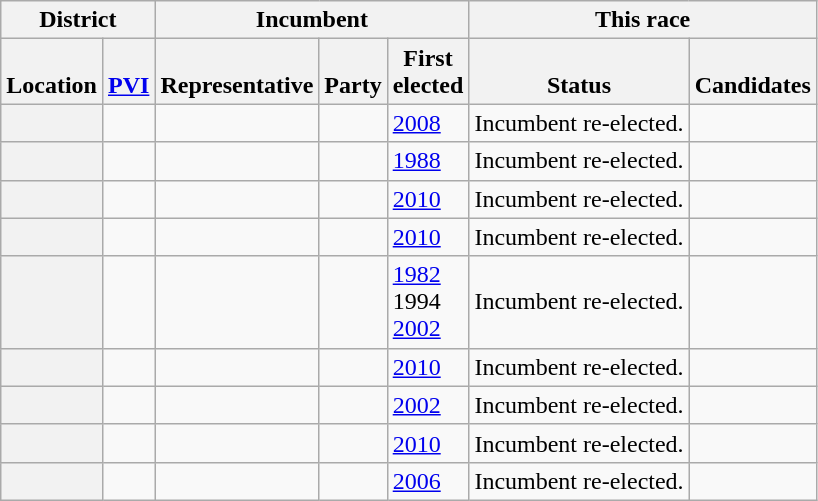<table class="wikitable sortable">
<tr valign=bottom>
<th colspan=2>District</th>
<th colspan=3>Incumbent</th>
<th colspan=2>This race</th>
</tr>
<tr valign=bottom>
<th>Location</th>
<th><a href='#'>PVI</a></th>
<th>Representative</th>
<th>Party</th>
<th>First<br>elected</th>
<th>Status</th>
<th>Candidates</th>
</tr>
<tr>
<th></th>
<td></td>
<td></td>
<td></td>
<td><a href='#'>2008</a></td>
<td>Incumbent re-elected.</td>
<td nowrap></td>
</tr>
<tr>
<th></th>
<td></td>
<td></td>
<td></td>
<td><a href='#'>1988 </a></td>
<td>Incumbent re-elected.</td>
<td nowrap></td>
</tr>
<tr>
<th></th>
<td></td>
<td></td>
<td></td>
<td><a href='#'>2010</a></td>
<td>Incumbent re-elected.</td>
<td nowrap></td>
</tr>
<tr>
<th></th>
<td></td>
<td></td>
<td></td>
<td><a href='#'>2010</a></td>
<td>Incumbent re-elected.</td>
<td nowrap></td>
</tr>
<tr>
<th></th>
<td></td>
<td></td>
<td></td>
<td><a href='#'>1982</a><br>1994 <br><a href='#'>2002</a></td>
<td>Incumbent re-elected.</td>
<td nowrap></td>
</tr>
<tr>
<th></th>
<td></td>
<td></td>
<td></td>
<td><a href='#'>2010</a></td>
<td>Incumbent re-elected.</td>
<td nowrap></td>
</tr>
<tr>
<th></th>
<td></td>
<td></td>
<td></td>
<td><a href='#'>2002</a></td>
<td>Incumbent re-elected.</td>
<td nowrap></td>
</tr>
<tr>
<th></th>
<td></td>
<td></td>
<td></td>
<td><a href='#'>2010</a></td>
<td>Incumbent re-elected.</td>
<td nowrap></td>
</tr>
<tr>
<th></th>
<td></td>
<td></td>
<td></td>
<td><a href='#'>2006</a></td>
<td>Incumbent re-elected.</td>
<td nowrap><br></td>
</tr>
</table>
